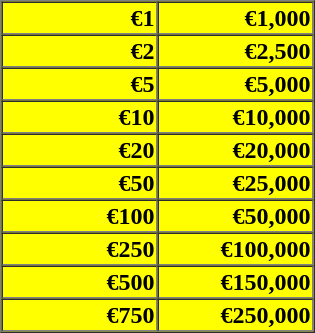<table border=1 cellspacing=0 cellpadding=1 style="background: yellow; text-align: right">
<tr>
<td width=100px><strong>€1</strong></td>
<td width=100px><strong>€1,000</strong></td>
</tr>
<tr>
<td><strong>€2</strong></td>
<td><strong>€2,500</strong></td>
</tr>
<tr>
<td><strong>€5</strong></td>
<td><strong>€5,000</strong></td>
</tr>
<tr>
<td><strong>€10</strong></td>
<td><strong>€10,000</strong></td>
</tr>
<tr>
<td><strong>€20</strong></td>
<td><strong>€20,000</strong></td>
</tr>
<tr>
<td><strong>€50</strong></td>
<td><strong>€25,000</strong></td>
</tr>
<tr>
<td><strong>€100</strong></td>
<td><strong>€50,000</strong></td>
</tr>
<tr>
<td><strong>€250</strong></td>
<td><strong>€100,000</strong></td>
</tr>
<tr>
<td><strong>€500</strong></td>
<td><strong>€150,000</strong></td>
</tr>
<tr>
<td><strong>€750</strong></td>
<td><strong>€250,000</strong></td>
</tr>
</table>
